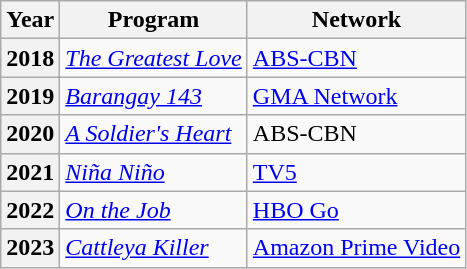<table class="wikitable plainrowheaders">
<tr>
<th>Year</th>
<th>Program</th>
<th>Network</th>
</tr>
<tr>
<th scope="row">2018</th>
<td><em><a href='#'>The Greatest Love</a></em></td>
<td><a href='#'>ABS-CBN</a></td>
</tr>
<tr>
<th scope="row">2019</th>
<td><em><a href='#'>Barangay 143</a></em></td>
<td><a href='#'>GMA Network</a></td>
</tr>
<tr>
<th scope="row">2020</th>
<td><em><a href='#'>A Soldier's Heart</a></em></td>
<td>ABS-CBN</td>
</tr>
<tr>
<th scope="row">2021</th>
<td><em><a href='#'>Niña Niño</a></em></td>
<td><a href='#'>TV5</a></td>
</tr>
<tr>
<th scope="row">2022</th>
<td><em><a href='#'>On the Job</a></em></td>
<td><a href='#'>HBO Go</a></td>
</tr>
<tr>
<th scope="row">2023</th>
<td><em><a href='#'>Cattleya Killer</a></em></td>
<td><a href='#'>Amazon Prime Video</a></td>
</tr>
</table>
